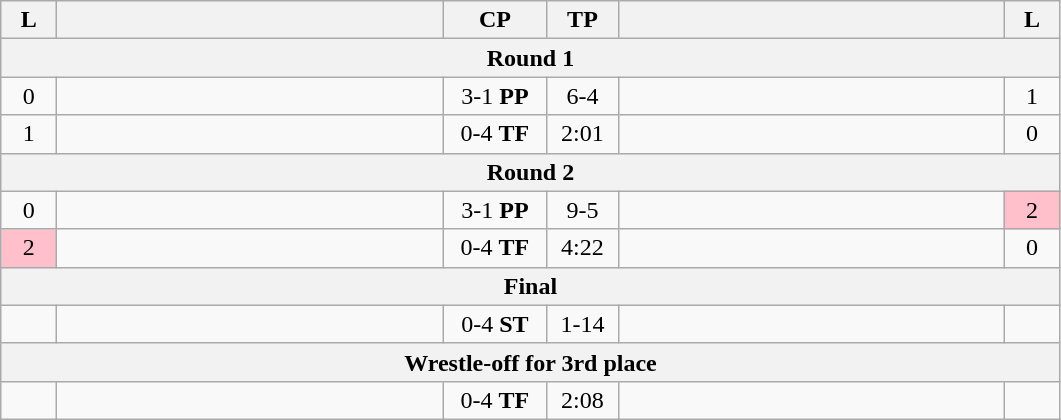<table class="wikitable" style="text-align: center;" |>
<tr>
<th width="30">L</th>
<th width="250"></th>
<th width="62">CP</th>
<th width="40">TP</th>
<th width="250"></th>
<th width="30">L</th>
</tr>
<tr>
<th colspan="7">Round 1</th>
</tr>
<tr>
<td>0</td>
<td style="text-align:left;"><strong></strong></td>
<td>3-1 <strong>PP</strong></td>
<td>6-4</td>
<td style="text-align:left;"></td>
<td>1</td>
</tr>
<tr>
<td>1</td>
<td style="text-align:left;"></td>
<td>0-4 <strong>TF</strong></td>
<td>2:01</td>
<td style="text-align:left;"><strong></strong></td>
<td>0</td>
</tr>
<tr>
<th colspan="7">Round 2</th>
</tr>
<tr>
<td>0</td>
<td style="text-align:left;"><strong></strong></td>
<td>3-1 <strong>PP</strong></td>
<td>9-5</td>
<td style="text-align:left;"></td>
<td bgcolor=pink>2</td>
</tr>
<tr>
<td bgcolor=pink>2</td>
<td style="text-align:left;"></td>
<td>0-4 <strong>TF</strong></td>
<td>4:22</td>
<td style="text-align:left;"><strong></strong></td>
<td>0</td>
</tr>
<tr>
<th colspan="7">Final</th>
</tr>
<tr>
<td></td>
<td style="text-align:left;"></td>
<td>0-4 <strong>ST</strong></td>
<td>1-14</td>
<td style="text-align:left;"><strong></strong></td>
<td></td>
</tr>
<tr>
<th colspan="7">Wrestle-off for 3rd place</th>
</tr>
<tr>
<td></td>
<td style="text-align:left;"></td>
<td>0-4 <strong>TF</strong></td>
<td>2:08</td>
<td style="text-align:left;"><strong></strong></td>
<td></td>
</tr>
</table>
